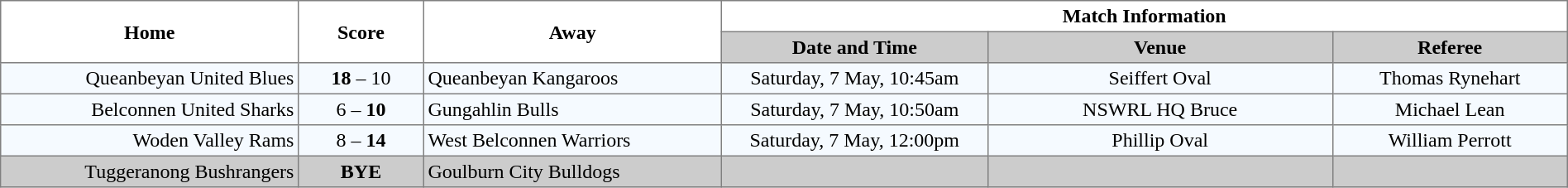<table width="100%" cellspacing="0" cellpadding="3" border="1" style="border-collapse:collapse;  text-align:center;">
<tr>
<th rowspan="2" width="19%">Home</th>
<th rowspan="2" width="8%">Score</th>
<th rowspan="2" width="19%">Away</th>
<th colspan="3">Match Information</th>
</tr>
<tr bgcolor="#CCCCCC">
<th width="17%">Date and Time</th>
<th width="22%">Venue</th>
<th width="50%">Referee</th>
</tr>
<tr style="text-align:center; background:#f5faff;">
<td align="right">Queanbeyan United Blues </td>
<td><strong>18</strong> – 10</td>
<td align="left"> Queanbeyan Kangaroos</td>
<td>Saturday, 7 May, 10:45am</td>
<td>Seiffert Oval</td>
<td>Thomas Rynehart</td>
</tr>
<tr style="text-align:center; background:#f5faff;">
<td align="right">Belconnen United Sharks </td>
<td>6 – <strong>10</strong></td>
<td align="left"> Gungahlin Bulls</td>
<td>Saturday, 7 May, 10:50am</td>
<td>NSWRL HQ Bruce</td>
<td>Michael Lean</td>
</tr>
<tr style="text-align:center; background:#f5faff;">
<td align="right">Woden Valley Rams </td>
<td>8 – <strong>14</strong></td>
<td align="left"> West Belconnen Warriors</td>
<td>Saturday, 7 May, 12:00pm</td>
<td>Phillip Oval</td>
<td>William Perrott</td>
</tr>
<tr style="text-align:center; background:#CCCCCC;">
<td align="right">Tuggeranong Bushrangers </td>
<td><strong>BYE</strong></td>
<td align="left"> Goulburn City Bulldogs</td>
<td></td>
<td></td>
<td></td>
</tr>
</table>
